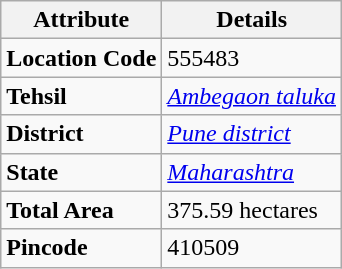<table class="wikitable">
<tr>
<th><strong>Attribute</strong></th>
<th><strong>Details</strong></th>
</tr>
<tr>
<td><strong>Location Code</strong></td>
<td>555483</td>
</tr>
<tr>
<td><strong>Tehsil</strong></td>
<td><em><a href='#'>Ambegaon taluka</a></em></td>
</tr>
<tr>
<td><strong>District</strong></td>
<td><em><a href='#'>Pune district</a></em></td>
</tr>
<tr>
<td><strong>State</strong></td>
<td><em><a href='#'>Maharashtra</a></em></td>
</tr>
<tr>
<td><strong>Total Area</strong></td>
<td>375.59 hectares</td>
</tr>
<tr>
<td><strong>Pincode</strong></td>
<td>410509</td>
</tr>
</table>
